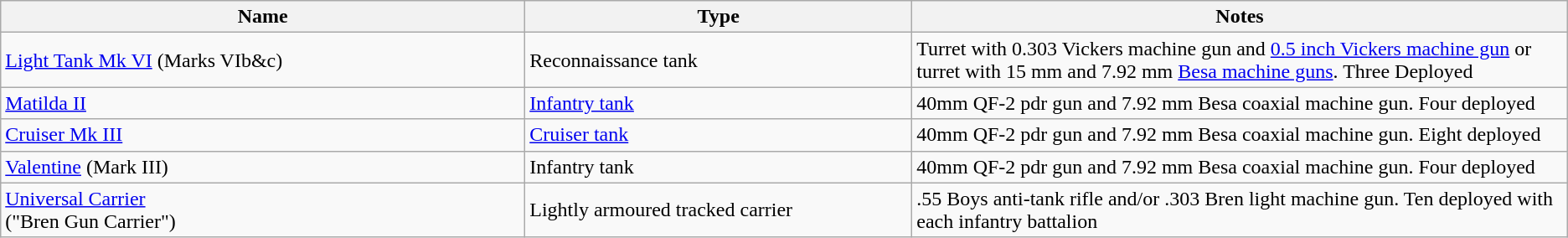<table class="wikitable">
<tr>
<th style="text-align: centre;  width:8%;">Name</th>
<th style="text-align: centre; width:5% ">Type</th>
<th style="text-align: centre;  width:10%;">Notes</th>
</tr>
<tr>
<td><a href='#'>Light Tank Mk VI</a> (Marks VIb&c)</td>
<td>Reconnaissance tank</td>
<td>Turret with 0.303 Vickers machine gun and <a href='#'>0.5 inch Vickers machine gun</a> or turret with 15 mm and 7.92 mm <a href='#'>Besa machine guns</a>. Three Deployed</td>
</tr>
<tr>
<td><a href='#'>Matilda II</a></td>
<td><a href='#'>Infantry tank</a></td>
<td>40mm QF-2 pdr gun and 7.92 mm  Besa coaxial machine gun. Four deployed</td>
</tr>
<tr>
<td><a href='#'>Cruiser Mk III</a></td>
<td><a href='#'>Cruiser tank</a></td>
<td>40mm QF-2 pdr gun and 7.92 mm  Besa coaxial machine gun. Eight deployed</td>
</tr>
<tr>
<td><a href='#'>Valentine</a> (Mark III)</td>
<td>Infantry tank</td>
<td>40mm QF-2 pdr gun and 7.92 mm  Besa coaxial machine gun. Four deployed</td>
</tr>
<tr>
<td><a href='#'>Universal Carrier</a><br>("Bren Gun Carrier")</td>
<td>Lightly armoured tracked carrier</td>
<td>.55 Boys anti-tank rifle and/or .303 Bren light machine gun. Ten deployed with each infantry battalion</td>
</tr>
</table>
